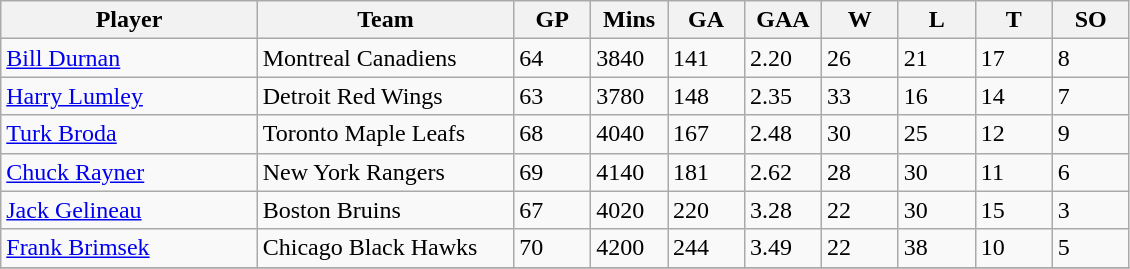<table class="wikitable">
<tr>
<th bgcolor="#DDDDFF" width="20%">Player</th>
<th bgcolor="#DDDDFF" width="20%">Team</th>
<th bgcolor="#DDDDFF" width="6%">GP</th>
<th bgcolor="#DDDDFF" width="6%">Mins</th>
<th bgcolor="#DDDDFF" width="6%">GA</th>
<th bgcolor="#DDDDFF" width="6%">GAA</th>
<th bgcolor="#DDDDFF" width="6%">W</th>
<th bgcolor="#DDDDFF" width="6%">L</th>
<th bgcolor="#DDDDFF" width="6%">T</th>
<th bgcolor="#DDDDFF" width="6%">SO</th>
</tr>
<tr>
<td><a href='#'>Bill Durnan</a></td>
<td>Montreal Canadiens</td>
<td>64</td>
<td>3840</td>
<td>141</td>
<td>2.20</td>
<td>26</td>
<td>21</td>
<td>17</td>
<td>8</td>
</tr>
<tr>
<td><a href='#'>Harry Lumley</a></td>
<td>Detroit Red Wings</td>
<td>63</td>
<td>3780</td>
<td>148</td>
<td>2.35</td>
<td>33</td>
<td>16</td>
<td>14</td>
<td>7</td>
</tr>
<tr>
<td><a href='#'>Turk Broda</a></td>
<td>Toronto Maple Leafs</td>
<td>68</td>
<td>4040</td>
<td>167</td>
<td>2.48</td>
<td>30</td>
<td>25</td>
<td>12</td>
<td>9</td>
</tr>
<tr>
<td><a href='#'>Chuck Rayner</a></td>
<td>New York Rangers</td>
<td>69</td>
<td>4140</td>
<td>181</td>
<td>2.62</td>
<td>28</td>
<td>30</td>
<td>11</td>
<td>6</td>
</tr>
<tr>
<td><a href='#'>Jack Gelineau</a></td>
<td>Boston Bruins</td>
<td>67</td>
<td>4020</td>
<td>220</td>
<td>3.28</td>
<td>22</td>
<td>30</td>
<td>15</td>
<td>3</td>
</tr>
<tr>
<td><a href='#'>Frank Brimsek</a></td>
<td>Chicago Black Hawks</td>
<td>70</td>
<td>4200</td>
<td>244</td>
<td>3.49</td>
<td>22</td>
<td>38</td>
<td>10</td>
<td>5</td>
</tr>
<tr>
</tr>
</table>
